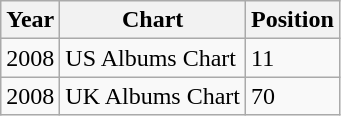<table class="wikitable">
<tr>
<th align="left">Year</th>
<th align="left">Chart</th>
<th align="left">Position</th>
</tr>
<tr>
<td align="left">2008</td>
<td align="left">US Albums Chart</td>
<td align="left">11</td>
</tr>
<tr>
<td align="left">2008</td>
<td align="left">UK Albums Chart</td>
<td align="left">70</td>
</tr>
</table>
